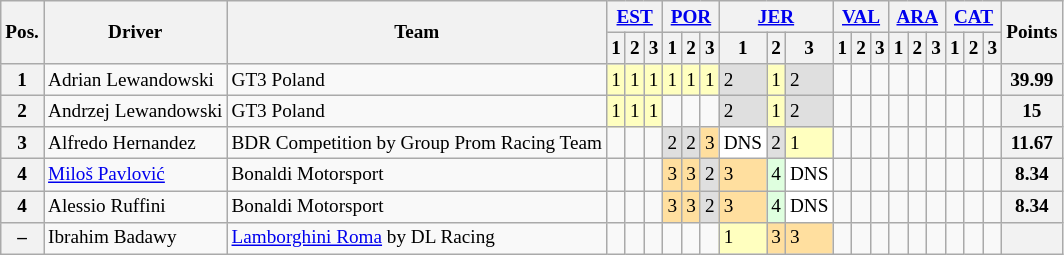<table class="wikitable" style="font-size: 80%">
<tr>
<th rowspan="2">Pos.</th>
<th rowspan="2">Driver</th>
<th rowspan="2">Team</th>
<th colspan="3"><a href='#'>EST</a><br></th>
<th colspan="3"><a href='#'>POR</a><br></th>
<th colspan="3"><a href='#'>JER</a><br></th>
<th colspan="3"><a href='#'>VAL</a><br></th>
<th colspan="3"><a href='#'>ARA</a><br></th>
<th colspan="3"><a href='#'>CAT</a><br></th>
<th rowspan="2">Points</th>
</tr>
<tr>
<th>1</th>
<th>2</th>
<th>3</th>
<th>1</th>
<th>2</th>
<th>3</th>
<th>1</th>
<th>2</th>
<th>3</th>
<th>1</th>
<th>2</th>
<th>3</th>
<th>1</th>
<th>2</th>
<th>3</th>
<th>1</th>
<th>2</th>
<th>3</th>
</tr>
<tr>
<th>1</th>
<td> Adrian Lewandowski</td>
<td> GT3 Poland</td>
<td style="background:#ffffbf;" align="center">1</td>
<td style="background:#ffffbf;" align="center">1</td>
<td style="background:#ffffbf;" align="center">1</td>
<td style="background:#FFFFBF">1</td>
<td style="background:#FFFFBF">1</td>
<td style="background:#FFFFBF">1</td>
<td style="background:#DFDFDF">2</td>
<td style="background:#FFFFBF">1</td>
<td style="background:#DFDFDF">2</td>
<td></td>
<td></td>
<td></td>
<td></td>
<td></td>
<td></td>
<td></td>
<td></td>
<td></td>
<th>39.99</th>
</tr>
<tr>
<th>2</th>
<td> Andrzej Lewandowski</td>
<td> GT3 Poland</td>
<td style="background:#ffffbf;" align="center">1</td>
<td style="background:#ffffbf;" align="center">1</td>
<td style="background:#ffffbf;" align="center">1</td>
<td></td>
<td></td>
<td></td>
<td style="background:#DFDFDF">2</td>
<td style="background:#FFFFBF">1</td>
<td style="background:#DFDFDF">2</td>
<td></td>
<td></td>
<td></td>
<td></td>
<td></td>
<td></td>
<td></td>
<td></td>
<td></td>
<th>15</th>
</tr>
<tr>
<th>3</th>
<td> Alfredo Hernandez</td>
<td> BDR Competition by Group Prom Racing Team</td>
<td></td>
<td></td>
<td></td>
<td style="background:#DFDFDF">2</td>
<td style="background:#DFDFDF">2</td>
<td style="background:#FFDF9F">3</td>
<td style="background:#FFFFFF">DNS</td>
<td style="background:#DFDFDF">2</td>
<td style="background:#FFFFBF">1</td>
<td></td>
<td></td>
<td></td>
<td></td>
<td></td>
<td></td>
<td></td>
<td></td>
<td></td>
<th>11.67</th>
</tr>
<tr>
<th>4</th>
<td> <a href='#'>Miloš Pavlović</a></td>
<td> Bonaldi Motorsport</td>
<td></td>
<td></td>
<td></td>
<td style="background:#FFDF9F">3</td>
<td style="background:#FFDF9F">3</td>
<td style="background:#DFDFDF">2</td>
<td style="background:#FFDF9F">3</td>
<td style="background:#DFFFDF">4</td>
<td style="background:#FFFFFF">DNS</td>
<td></td>
<td></td>
<td></td>
<td></td>
<td></td>
<td></td>
<td></td>
<td></td>
<td></td>
<th>8.34</th>
</tr>
<tr>
<th>4</th>
<td> Alessio Ruffini</td>
<td> Bonaldi Motorsport</td>
<td></td>
<td></td>
<td></td>
<td style="background:#FFDF9F">3</td>
<td style="background:#FFDF9F">3</td>
<td style="background:#DFDFDF">2</td>
<td style="background:#FFDF9F">3</td>
<td style="background:#DFFFDF">4</td>
<td style="background:#FFFFFF">DNS</td>
<td></td>
<td></td>
<td></td>
<td></td>
<td></td>
<td></td>
<td></td>
<td></td>
<td></td>
<th>8.34</th>
</tr>
<tr>
<th>–</th>
<td> Ibrahim Badawy</td>
<td> <a href='#'>Lamborghini Roma</a> by DL Racing</td>
<td></td>
<td></td>
<td></td>
<td></td>
<td></td>
<td></td>
<td style="background:#FFFFBF">1</td>
<td style="background:#FFDF9F">3</td>
<td style="background:#FFDF9F">3</td>
<td></td>
<td></td>
<td></td>
<td></td>
<td></td>
<td></td>
<td></td>
<td></td>
<td></td>
<th></th>
</tr>
</table>
